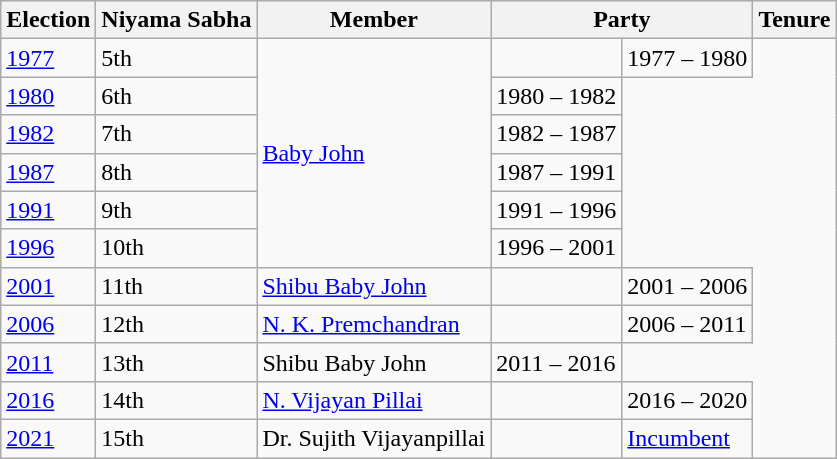<table class="wikitable sortable">
<tr>
<th>Election</th>
<th>Niyama Sabha</th>
<th>Member</th>
<th colspan="2">Party</th>
<th>Tenure</th>
</tr>
<tr>
<td><a href='#'>1977</a></td>
<td>5th</td>
<td rowspan="6"><a href='#'>Baby John</a></td>
<td></td>
<td>1977 – 1980</td>
</tr>
<tr>
<td><a href='#'>1980</a></td>
<td>6th</td>
<td>1980 – 1982</td>
</tr>
<tr>
<td><a href='#'>1982</a></td>
<td>7th</td>
<td>1982 – 1987</td>
</tr>
<tr>
<td><a href='#'>1987</a></td>
<td>8th</td>
<td>1987 – 1991</td>
</tr>
<tr>
<td><a href='#'>1991</a></td>
<td>9th</td>
<td>1991 – 1996</td>
</tr>
<tr>
<td><a href='#'>1996</a></td>
<td>10th</td>
<td>1996 – 2001</td>
</tr>
<tr>
<td><a href='#'>2001</a></td>
<td>11th</td>
<td><a href='#'>Shibu Baby John</a></td>
<td></td>
<td>2001 – 2006</td>
</tr>
<tr>
<td><a href='#'>2006</a></td>
<td>12th</td>
<td><a href='#'>N. K. Premchandran</a></td>
<td></td>
<td>2006 – 2011</td>
</tr>
<tr>
<td><a href='#'>2011</a></td>
<td>13th</td>
<td>Shibu Baby John</td>
<td>2011 – 2016</td>
</tr>
<tr>
<td><a href='#'>2016</a></td>
<td>14th</td>
<td><a href='#'>N. Vijayan Pillai</a></td>
<td></td>
<td>2016 – 2020</td>
</tr>
<tr>
<td><a href='#'>2021</a></td>
<td>15th</td>
<td>Dr. Sujith Vijayanpillai</td>
<td></td>
<td><a href='#'>Incumbent</a></td>
</tr>
</table>
